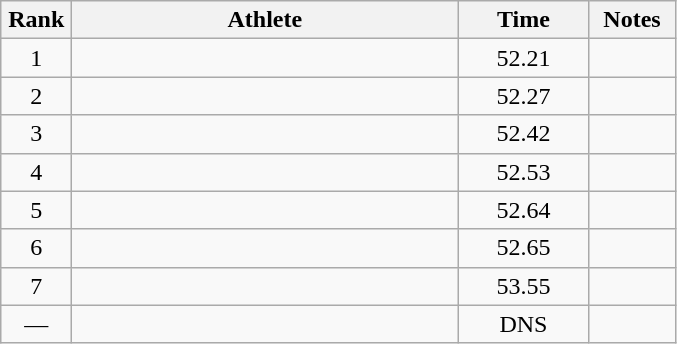<table class="wikitable" style="text-align:center">
<tr>
<th width=40>Rank</th>
<th width=250>Athlete</th>
<th width=80>Time</th>
<th width=50>Notes</th>
</tr>
<tr>
<td>1</td>
<td align=left></td>
<td>52.21</td>
<td></td>
</tr>
<tr>
<td>2</td>
<td align=left></td>
<td>52.27</td>
<td></td>
</tr>
<tr>
<td>3</td>
<td align=left></td>
<td>52.42</td>
<td></td>
</tr>
<tr>
<td>4</td>
<td align=left></td>
<td>52.53</td>
<td></td>
</tr>
<tr>
<td>5</td>
<td align=left></td>
<td>52.64</td>
<td></td>
</tr>
<tr>
<td>6</td>
<td align=left></td>
<td>52.65</td>
<td></td>
</tr>
<tr>
<td>7</td>
<td align=left></td>
<td>53.55</td>
<td></td>
</tr>
<tr>
<td>—</td>
<td align=left></td>
<td>DNS</td>
<td></td>
</tr>
</table>
